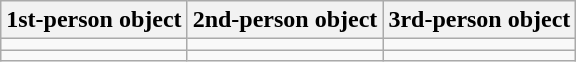<table class="wikitable">
<tr>
<th>1st-person object</th>
<th>2nd-person object</th>
<th>3rd-person object</th>
</tr>
<tr>
<td></td>
<td></td>
<td></td>
</tr>
<tr>
<td></td>
<td></td>
<td></td>
</tr>
</table>
